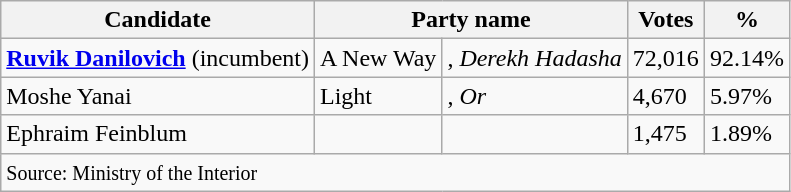<table class="wikitable sortable">
<tr>
<th>Candidate</th>
<th colspan="2">Party name</th>
<th>Votes</th>
<th>%</th>
</tr>
<tr>
<td><strong><a href='#'>Ruvik Danilovich</a></strong> (incumbent)</td>
<td>A New Way</td>
<td>, <em>Derekh Hadasha</em></td>
<td>72,016</td>
<td>92.14%</td>
</tr>
<tr>
<td>Moshe Yanai</td>
<td>Light</td>
<td>, <em>Or</em></td>
<td>4,670</td>
<td>5.97%</td>
</tr>
<tr>
<td>Ephraim Feinblum</td>
<td></td>
<td></td>
<td>1,475</td>
<td>1.89%</td>
</tr>
<tr class="sortbottom">
<td colspan="5"><small>Source: Ministry of the Interior</small></td>
</tr>
</table>
